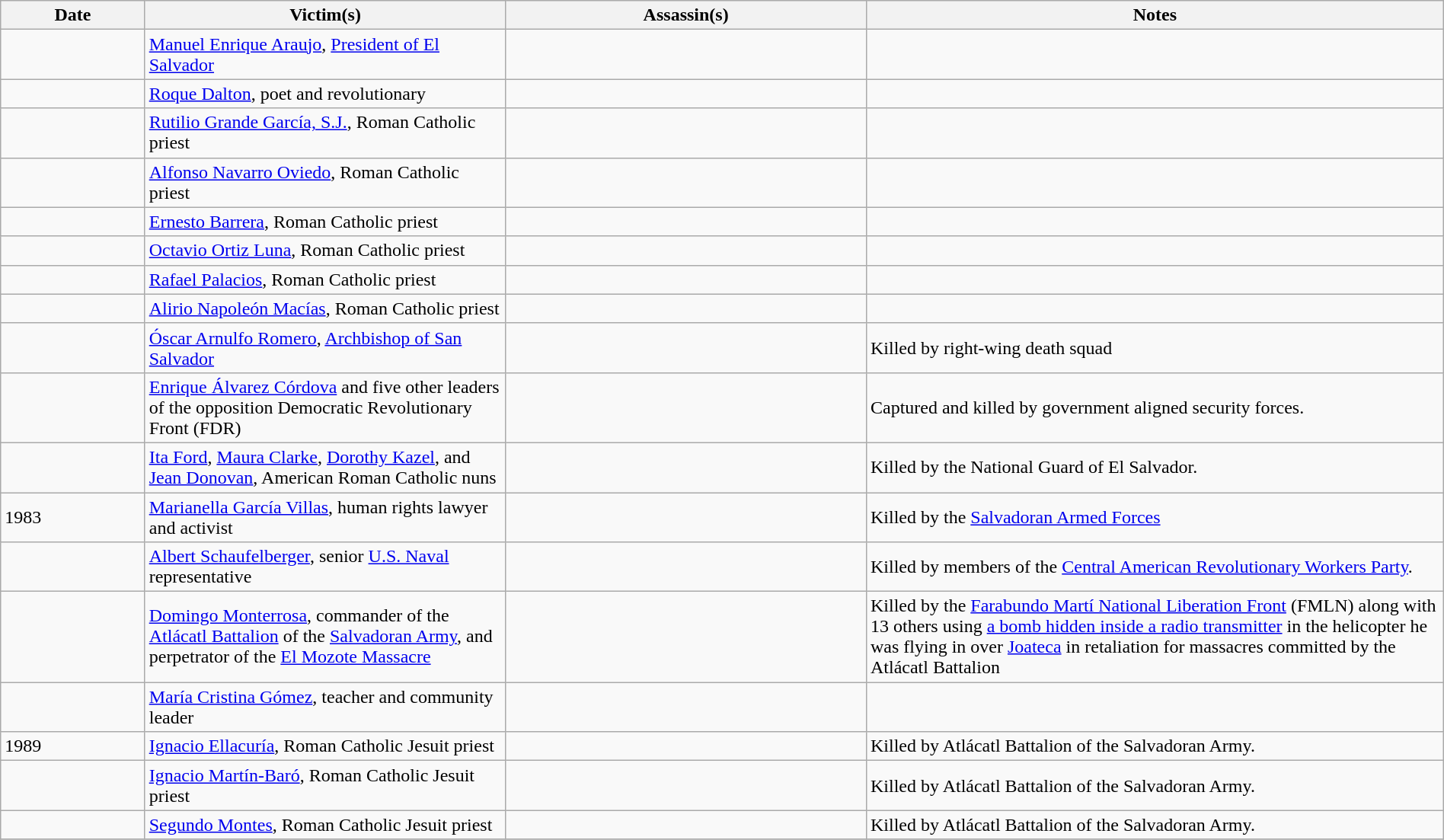<table class="wikitable sortable sticky-header" style="width:100%">
<tr>
<th style="width:10%">Date</th>
<th style="width:25%">Victim(s)</th>
<th style="width:25%">Assassin(s)</th>
<th style="width:40%">Notes</th>
</tr>
<tr>
<td></td>
<td><a href='#'>Manuel Enrique Araujo</a>, <a href='#'>President of El Salvador</a></td>
<td></td>
<td></td>
</tr>
<tr>
<td></td>
<td><a href='#'>Roque Dalton</a>, poet and revolutionary</td>
<td></td>
<td></td>
</tr>
<tr>
<td></td>
<td><a href='#'>Rutilio Grande García, S.J.</a>, Roman Catholic priest</td>
<td></td>
<td></td>
</tr>
<tr>
<td></td>
<td><a href='#'>Alfonso Navarro Oviedo</a>, Roman Catholic priest</td>
<td></td>
<td></td>
</tr>
<tr>
<td></td>
<td><a href='#'>Ernesto Barrera</a>, Roman Catholic priest</td>
<td></td>
<td></td>
</tr>
<tr>
<td></td>
<td><a href='#'>Octavio Ortiz Luna</a>, Roman Catholic priest</td>
<td></td>
<td></td>
</tr>
<tr>
<td></td>
<td><a href='#'>Rafael Palacios</a>, Roman Catholic priest</td>
<td></td>
<td></td>
</tr>
<tr>
<td></td>
<td><a href='#'>Alirio Napoleón Macías</a>, Roman Catholic priest</td>
<td></td>
<td></td>
</tr>
<tr>
<td></td>
<td><a href='#'>Óscar Arnulfo Romero</a>, <a href='#'>Archbishop of San Salvador</a></td>
<td></td>
<td>Killed by right-wing death squad</td>
</tr>
<tr>
<td></td>
<td><a href='#'>Enrique Álvarez Córdova</a> and five other leaders of the opposition Democratic Revolutionary Front (FDR)</td>
<td></td>
<td>Captured and killed by government aligned security forces.</td>
</tr>
<tr>
<td></td>
<td><a href='#'>Ita Ford</a>, <a href='#'>Maura Clarke</a>, <a href='#'>Dorothy Kazel</a>, and <a href='#'>Jean Donovan</a>, American Roman Catholic nuns</td>
<td></td>
<td>Killed by the National Guard of El Salvador.</td>
</tr>
<tr>
<td>1983</td>
<td><a href='#'>Marianella García Villas</a>, human rights lawyer and activist</td>
<td></td>
<td>Killed by the <a href='#'>Salvadoran Armed Forces</a></td>
</tr>
<tr>
<td></td>
<td><a href='#'>Albert Schaufelberger</a>, senior <a href='#'>U.S. Naval</a> representative</td>
<td></td>
<td>Killed by members of the <a href='#'>Central American Revolutionary Workers Party</a>.</td>
</tr>
<tr>
<td></td>
<td><a href='#'>Domingo Monterrosa</a>, commander of the <a href='#'>Atlácatl Battalion</a> of the <a href='#'>Salvadoran Army</a>, and perpetrator of the <a href='#'>El Mozote Massacre</a></td>
<td></td>
<td>Killed by the <a href='#'>Farabundo Martí National Liberation Front</a> (FMLN) along with 13 others using <a href='#'>a bomb hidden inside a radio transmitter</a> in the helicopter he was flying in over <a href='#'>Joateca</a> in retaliation for massacres committed by the Atlácatl Battalion</td>
</tr>
<tr>
<td></td>
<td><a href='#'>María Cristina Gómez</a>, teacher and community leader</td>
<td></td>
<td></td>
</tr>
<tr>
<td>1989</td>
<td><a href='#'>Ignacio Ellacuría</a>, Roman Catholic Jesuit priest</td>
<td></td>
<td>Killed by Atlácatl Battalion of the Salvadoran Army.</td>
</tr>
<tr>
<td></td>
<td><a href='#'>Ignacio Martín-Baró</a>, Roman Catholic Jesuit priest</td>
<td></td>
<td>Killed by Atlácatl Battalion of the Salvadoran Army.</td>
</tr>
<tr>
<td></td>
<td><a href='#'>Segundo Montes</a>, Roman Catholic Jesuit priest</td>
<td></td>
<td>Killed by Atlácatl Battalion of the Salvadoran Army.</td>
</tr>
<tr>
</tr>
</table>
